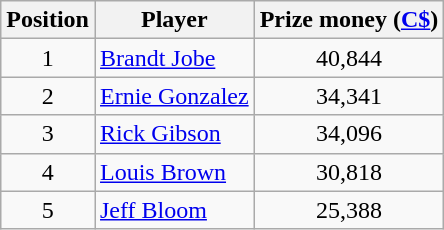<table class=wikitable>
<tr>
<th>Position</th>
<th>Player</th>
<th>Prize money (<a href='#'>C$</a>)</th>
</tr>
<tr>
<td align=center>1</td>
<td> <a href='#'>Brandt Jobe</a></td>
<td align=center>40,844</td>
</tr>
<tr>
<td align=center>2</td>
<td> <a href='#'>Ernie Gonzalez</a></td>
<td align=center>34,341</td>
</tr>
<tr>
<td align=center>3</td>
<td> <a href='#'>Rick Gibson</a></td>
<td align=center>34,096</td>
</tr>
<tr>
<td align=center>4</td>
<td> <a href='#'>Louis Brown</a></td>
<td align=center>30,818</td>
</tr>
<tr>
<td align=center>5</td>
<td> <a href='#'>Jeff Bloom</a></td>
<td align=center>25,388</td>
</tr>
</table>
